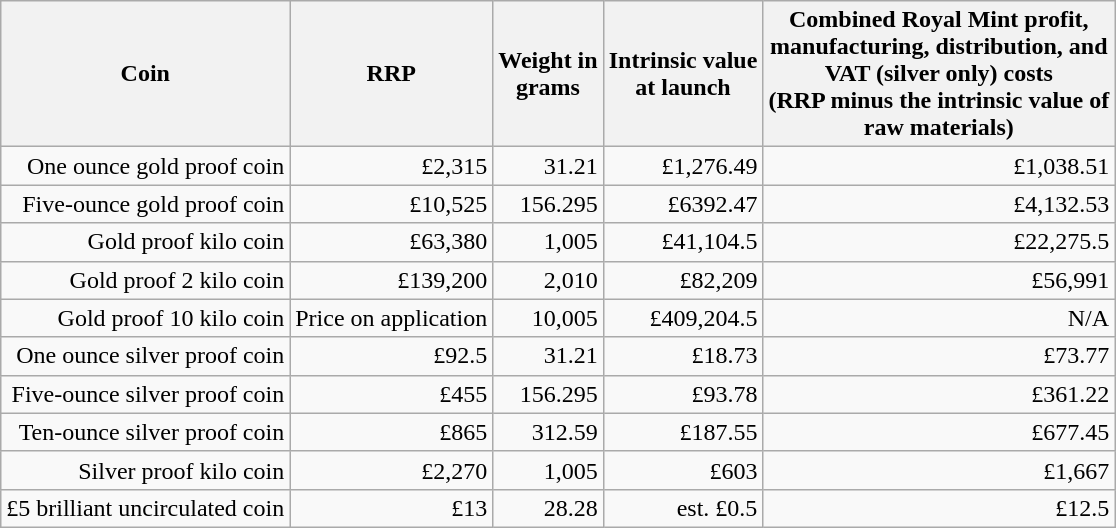<table class="wikitable" style="text-align:right">
<tr>
<th>Coin</th>
<th>RRP</th>
<th>Weight in<br>grams</th>
<th>Intrinsic value<br>at launch</th>
<th>Combined Royal Mint profit,<br>manufacturing, distribution, and<br>VAT (silver only) costs<br>(RRP minus the intrinsic value of<br>raw materials)</th>
</tr>
<tr>
<td>One ounce gold proof coin</td>
<td>£2,315</td>
<td>31.21</td>
<td>£1,276.49</td>
<td>£1,038.51</td>
</tr>
<tr>
<td>Five-ounce gold proof coin</td>
<td>£10,525</td>
<td>156.295</td>
<td>£6392.47</td>
<td>£4,132.53</td>
</tr>
<tr>
<td>Gold proof kilo coin</td>
<td>£63,380</td>
<td>1,005</td>
<td>£41,104.5</td>
<td>£22,275.5</td>
</tr>
<tr>
<td>Gold proof 2 kilo coin</td>
<td>£139,200</td>
<td>2,010</td>
<td>£82,209</td>
<td>£56,991</td>
</tr>
<tr>
<td>Gold proof 10 kilo coin</td>
<td>Price on application</td>
<td>10,005</td>
<td>£409,204.5</td>
<td>N/A</td>
</tr>
<tr>
<td>One ounce silver proof coin</td>
<td>£92.5</td>
<td>31.21</td>
<td>£18.73</td>
<td>£73.77</td>
</tr>
<tr>
<td>Five-ounce silver proof coin</td>
<td>£455</td>
<td>156.295</td>
<td>£93.78</td>
<td>£361.22</td>
</tr>
<tr>
<td>Ten-ounce silver proof coin</td>
<td>£865</td>
<td>312.59</td>
<td>£187.55</td>
<td>£677.45</td>
</tr>
<tr>
<td>Silver proof kilo coin</td>
<td>£2,270</td>
<td>1,005</td>
<td>£603</td>
<td>£1,667</td>
</tr>
<tr>
<td>£5 brilliant uncirculated coin</td>
<td>£13</td>
<td>28.28</td>
<td>est. £0.5</td>
<td>£12.5</td>
</tr>
</table>
